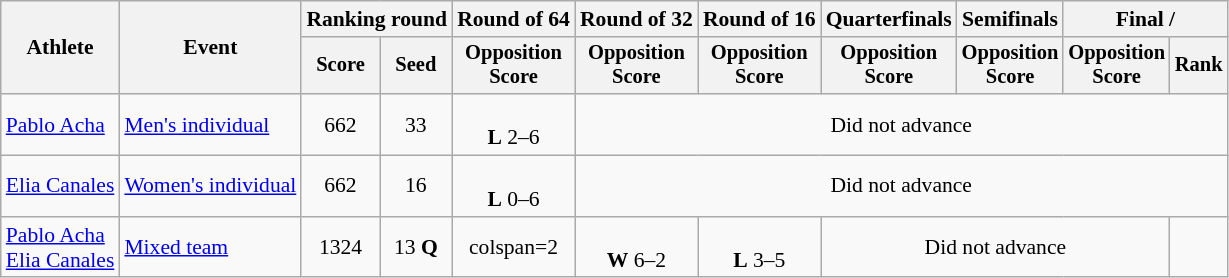<table class="wikitable" style="font-size:90%; text-align:center">
<tr>
<th rowspan=2>Athlete</th>
<th rowspan=2>Event</th>
<th colspan="2">Ranking round</th>
<th>Round of 64</th>
<th>Round of 32</th>
<th>Round of 16</th>
<th>Quarterfinals</th>
<th>Semifinals</th>
<th colspan="2">Final / </th>
</tr>
<tr style="font-size:95%">
<th>Score</th>
<th>Seed</th>
<th>Opposition<br>Score</th>
<th>Opposition<br>Score</th>
<th>Opposition<br>Score</th>
<th>Opposition<br>Score</th>
<th>Opposition<br>Score</th>
<th>Opposition<br>Score</th>
<th>Rank</th>
</tr>
<tr align=center>
<td align=left><a href='#'>Pablo Acha</a></td>
<td align=left><a href='#'>Men's individual</a></td>
<td>662</td>
<td>33</td>
<td><br><strong>L</strong> 2–6</td>
<td colspan="6">Did not advance</td>
</tr>
<tr align=center>
<td align=left><a href='#'>Elia Canales</a></td>
<td align=left><a href='#'>Women's individual</a></td>
<td>662</td>
<td>16</td>
<td><br><strong>L</strong> 0–6</td>
<td colspan="6">Did not advance</td>
</tr>
<tr align=center>
<td align=left><a href='#'>Pablo Acha</a><br><a href='#'>Elia Canales</a></td>
<td align=left><a href='#'>Mixed team</a></td>
<td>1324</td>
<td>13 <strong>Q</strong></td>
<td>colspan=2 </td>
<td><br><strong>W</strong> 6–2</td>
<td><br><strong>L</strong> 3–5</td>
<td colspan=3>Did not advance</td>
</tr>
</table>
